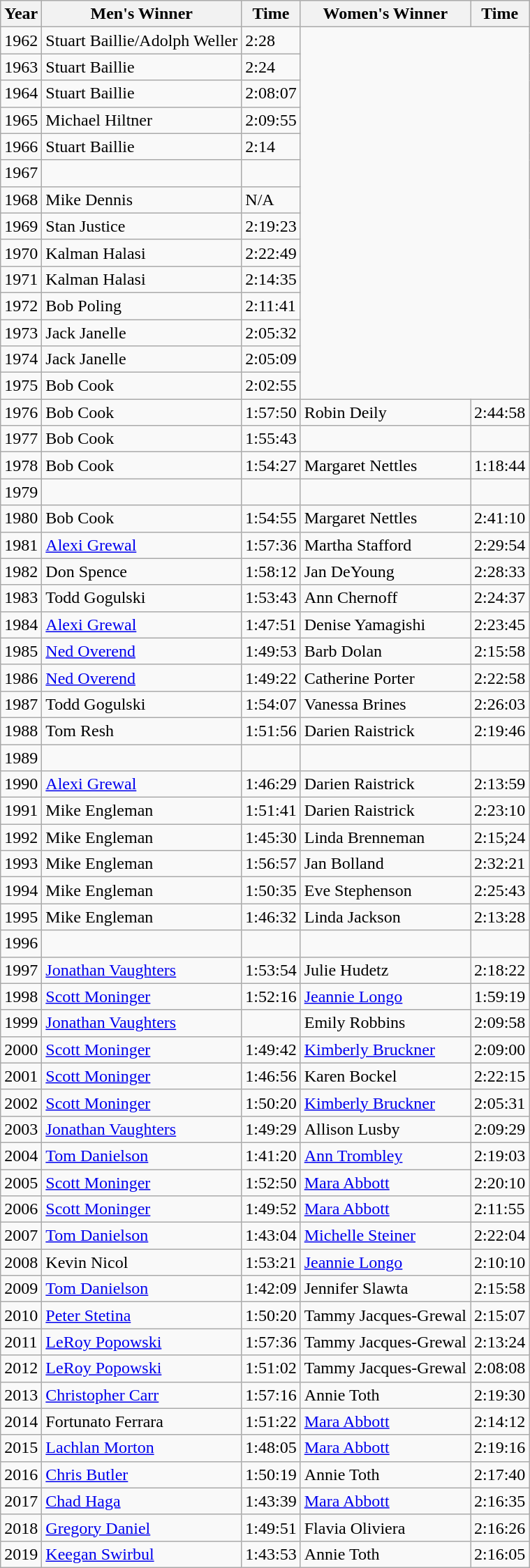<table class="wikitable">
<tr>
<th>Year</th>
<th>Men's Winner</th>
<th>Time</th>
<th>Women's Winner</th>
<th>Time</th>
</tr>
<tr>
<td>1962</td>
<td>Stuart Baillie/Adolph Weller</td>
<td>2:28</td>
</tr>
<tr>
<td>1963</td>
<td>Stuart Baillie</td>
<td>2:24</td>
</tr>
<tr>
<td>1964</td>
<td>Stuart Baillie</td>
<td>2:08:07</td>
</tr>
<tr>
<td>1965</td>
<td>Michael Hiltner</td>
<td>2:09:55</td>
</tr>
<tr>
<td>1966</td>
<td>Stuart Baillie</td>
<td>2:14</td>
</tr>
<tr>
<td>1967</td>
<td></td>
<td></td>
</tr>
<tr>
<td>1968</td>
<td>Mike Dennis</td>
<td>N/A</td>
</tr>
<tr>
<td>1969</td>
<td>Stan Justice</td>
<td>2:19:23</td>
</tr>
<tr>
<td>1970</td>
<td>Kalman Halasi</td>
<td>2:22:49</td>
</tr>
<tr>
<td>1971</td>
<td>Kalman Halasi</td>
<td>2:14:35</td>
</tr>
<tr>
<td>1972</td>
<td>Bob Poling</td>
<td>2:11:41</td>
</tr>
<tr>
<td>1973</td>
<td>Jack Janelle</td>
<td>2:05:32</td>
</tr>
<tr>
<td>1974</td>
<td>Jack Janelle</td>
<td>2:05:09</td>
</tr>
<tr>
<td>1975</td>
<td>Bob Cook</td>
<td>2:02:55</td>
</tr>
<tr>
<td>1976</td>
<td>Bob Cook</td>
<td>1:57:50</td>
<td>Robin Deily</td>
<td>2:44:58 </td>
</tr>
<tr |->
<td>1977</td>
<td>Bob Cook</td>
<td>1:55:43</td>
<td></td>
<td></td>
</tr>
<tr |->
<td>1978</td>
<td>Bob Cook</td>
<td>1:54:27</td>
<td>Margaret Nettles</td>
<td>1:18:44 </td>
</tr>
<tr |->
<td>1979</td>
<td></td>
<td></td>
<td></td>
<td></td>
</tr>
<tr |->
<td>1980</td>
<td>Bob Cook</td>
<td>1:54:55</td>
<td>Margaret Nettles</td>
<td>2:41:10 </td>
</tr>
<tr |->
<td>1981</td>
<td><a href='#'>Alexi Grewal</a></td>
<td>1:57:36</td>
<td>Martha Stafford</td>
<td>2:29:54 </td>
</tr>
<tr |->
<td>1982</td>
<td>Don Spence</td>
<td>1:58:12</td>
<td>Jan DeYoung</td>
<td>2:28:33 </td>
</tr>
<tr |->
<td>1983</td>
<td>Todd Gogulski</td>
<td>1:53:43</td>
<td>Ann Chernoff</td>
<td>2:24:37 </td>
</tr>
<tr |->
<td>1984</td>
<td><a href='#'>Alexi Grewal</a></td>
<td>1:47:51</td>
<td>Denise Yamagishi</td>
<td>2:23:45 </td>
</tr>
<tr |->
<td>1985</td>
<td><a href='#'>Ned Overend</a></td>
<td>1:49:53</td>
<td>Barb Dolan</td>
<td>2:15:58 </td>
</tr>
<tr |->
<td>1986</td>
<td><a href='#'>Ned Overend</a></td>
<td>1:49:22</td>
<td>Catherine Porter</td>
<td>2:22:58</td>
</tr>
<tr |->
<td>1987</td>
<td>Todd Gogulski</td>
<td>1:54:07</td>
<td>Vanessa Brines</td>
<td>2:26:03</td>
</tr>
<tr |->
<td>1988</td>
<td>Tom Resh</td>
<td>1:51:56</td>
<td>Darien Raistrick</td>
<td>2:19:46</td>
</tr>
<tr |->
<td>1989</td>
<td></td>
<td></td>
<td></td>
<td></td>
</tr>
<tr |->
<td>1990</td>
<td><a href='#'>Alexi Grewal</a></td>
<td>1:46:29</td>
<td>Darien Raistrick</td>
<td>2:13:59 </td>
</tr>
<tr |->
<td>1991</td>
<td>Mike Engleman</td>
<td>1:51:41</td>
<td>Darien Raistrick</td>
<td>2:23:10</td>
</tr>
<tr |->
<td>1992</td>
<td>Mike Engleman</td>
<td>1:45:30</td>
<td>Linda Brenneman</td>
<td>2:15;24</td>
</tr>
<tr |->
<td>1993</td>
<td>Mike Engleman</td>
<td>1:56:57</td>
<td>Jan Bolland</td>
<td>2:32:21</td>
</tr>
<tr |->
<td>1994</td>
<td>Mike Engleman</td>
<td>1:50:35</td>
<td>Eve Stephenson</td>
<td>2:25:43</td>
</tr>
<tr |->
<td>1995</td>
<td>Mike Engleman</td>
<td>1:46:32</td>
<td>Linda Jackson</td>
<td>2:13:28 </td>
</tr>
<tr |->
<td>1996</td>
<td></td>
<td></td>
<td></td>
<td></td>
</tr>
<tr |->
<td>1997</td>
<td><a href='#'>Jonathan Vaughters</a></td>
<td>1:53:54 </td>
<td>Julie Hudetz</td>
<td>2:18:22</td>
</tr>
<tr |->
<td>1998</td>
<td><a href='#'>Scott Moninger</a></td>
<td>1:52:16</td>
<td><a href='#'>Jeannie Longo</a></td>
<td>1:59:19 </td>
</tr>
<tr |->
<td>1999</td>
<td><a href='#'>Jonathan Vaughters</a></td>
<td></td>
<td>Emily Robbins</td>
<td>2:09:58</td>
</tr>
<tr |->
<td>2000</td>
<td><a href='#'>Scott Moninger</a></td>
<td>1:49:42</td>
<td><a href='#'>Kimberly Bruckner</a></td>
<td>2:09:00</td>
</tr>
<tr |->
<td>2001</td>
<td><a href='#'>Scott Moninger</a></td>
<td>1:46:56</td>
<td>Karen Bockel</td>
<td>2:22:15</td>
</tr>
<tr |->
<td>2002</td>
<td><a href='#'>Scott Moninger</a></td>
<td>1:50:20</td>
<td><a href='#'>Kimberly Bruckner</a></td>
<td>2:05:31</td>
</tr>
<tr |->
<td>2003</td>
<td><a href='#'>Jonathan Vaughters</a></td>
<td>1:49:29</td>
<td>Allison Lusby</td>
<td>2:09:29</td>
</tr>
<tr |->
<td>2004</td>
<td><a href='#'>Tom Danielson</a></td>
<td>1:41:20</td>
<td><a href='#'>Ann Trombley</a></td>
<td>2:19:03</td>
</tr>
<tr |->
<td>2005</td>
<td><a href='#'>Scott Moninger</a></td>
<td>1:52:50</td>
<td><a href='#'>Mara Abbott</a></td>
<td>2:20:10</td>
</tr>
<tr |->
<td>2006</td>
<td><a href='#'>Scott Moninger</a></td>
<td>1:49:52</td>
<td><a href='#'>Mara Abbott</a></td>
<td>2:11:55</td>
</tr>
<tr |->
<td>2007</td>
<td><a href='#'>Tom Danielson</a></td>
<td>1:43:04</td>
<td><a href='#'>Michelle Steiner</a></td>
<td>2:22:04</td>
</tr>
<tr |->
<td>2008</td>
<td>Kevin Nicol</td>
<td>1:53:21</td>
<td><a href='#'>Jeannie Longo</a></td>
<td>2:10:10</td>
</tr>
<tr |->
<td>2009</td>
<td><a href='#'>Tom Danielson</a></td>
<td>1:42:09</td>
<td>Jennifer Slawta</td>
<td>2:15:58</td>
</tr>
<tr |->
<td>2010</td>
<td><a href='#'>Peter Stetina</a></td>
<td>1:50:20</td>
<td>Tammy Jacques-Grewal</td>
<td>2:15:07</td>
</tr>
<tr |->
<td>2011</td>
<td><a href='#'>LeRoy Popowski</a></td>
<td>1:57:36</td>
<td>Tammy Jacques-Grewal</td>
<td>2:13:24</td>
</tr>
<tr |->
<td>2012</td>
<td><a href='#'>LeRoy Popowski</a></td>
<td>1:51:02</td>
<td>Tammy Jacques-Grewal</td>
<td>2:08:08</td>
</tr>
<tr |->
<td>2013</td>
<td><a href='#'>Christopher Carr</a></td>
<td>1:57:16</td>
<td>Annie Toth</td>
<td>2:19:30</td>
</tr>
<tr |->
<td>2014</td>
<td>Fortunato Ferrara</td>
<td>1:51:22</td>
<td><a href='#'>Mara Abbott</a></td>
<td>2:14:12</td>
</tr>
<tr |->
<td>2015</td>
<td><a href='#'>Lachlan Morton</a></td>
<td>1:48:05</td>
<td><a href='#'>Mara Abbott</a></td>
<td>2:19:16</td>
</tr>
<tr |->
<td>2016</td>
<td><a href='#'>Chris Butler</a></td>
<td>1:50:19</td>
<td>Annie Toth</td>
<td>2:17:40</td>
</tr>
<tr |->
<td>2017</td>
<td><a href='#'>Chad Haga</a></td>
<td>1:43:39</td>
<td><a href='#'>Mara Abbott</a></td>
<td>2:16:35</td>
</tr>
<tr>
<td>2018</td>
<td><a href='#'>Gregory Daniel</a></td>
<td>1:49:51</td>
<td>Flavia Oliviera</td>
<td>2:16:26</td>
</tr>
<tr>
<td>2019</td>
<td><a href='#'>Keegan Swirbul</a></td>
<td>1:43:53</td>
<td>Annie Toth</td>
<td>2:16:05</td>
</tr>
</table>
